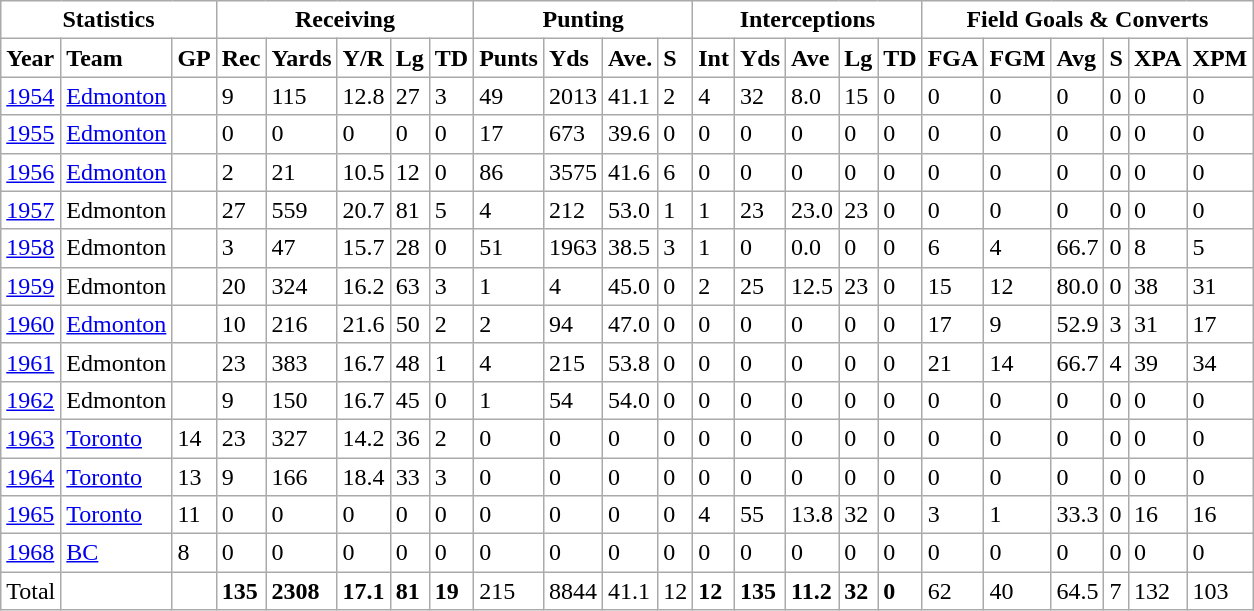<table class="wikitable" style="background: #FFFFFF;">
<tr>
<td colspan=3 align="center"><strong>Statistics</strong></td>
<td colspan=5 align="center"><strong>Receiving</strong></td>
<td colspan=4 align="center"><strong>Punting</strong></td>
<td colspan=5 align="center"><strong>Interceptions</strong></td>
<td colspan=6 align="center"><strong>Field Goals & Converts</strong></td>
</tr>
<tr>
<td><strong>Year</strong></td>
<td><strong>Team</strong></td>
<td><strong>GP</strong></td>
<td><strong>Rec</strong></td>
<td><strong>Yards</strong></td>
<td><strong>Y/R</strong></td>
<td><strong>Lg</strong></td>
<td><strong>TD</strong></td>
<td><strong>Punts</strong></td>
<td><strong>Yds</strong></td>
<td><strong>Ave.</strong></td>
<td><strong>S</strong></td>
<td><strong>Int</strong></td>
<td><strong>Yds</strong></td>
<td><strong>Ave</strong></td>
<td><strong>Lg</strong></td>
<td><strong>TD</strong></td>
<td><strong>FGA</strong></td>
<td><strong>FGM</strong></td>
<td><strong>Avg</strong></td>
<td><strong>S</strong></td>
<td><strong>XPA</strong></td>
<td><strong>XPM</strong></td>
</tr>
<tr>
<td><a href='#'>1954</a></td>
<td><a href='#'>Edmonton</a></td>
<td></td>
<td>9</td>
<td>115</td>
<td>12.8</td>
<td>27</td>
<td>3</td>
<td>49</td>
<td>2013</td>
<td>41.1</td>
<td>2</td>
<td>4</td>
<td>32</td>
<td>8.0</td>
<td>15</td>
<td>0</td>
<td>0</td>
<td>0</td>
<td>0</td>
<td>0</td>
<td>0</td>
<td>0</td>
</tr>
<tr>
<td><a href='#'>1955</a></td>
<td><a href='#'>Edmonton</a></td>
<td></td>
<td>0</td>
<td>0</td>
<td>0</td>
<td>0</td>
<td>0</td>
<td>17</td>
<td>673</td>
<td>39.6</td>
<td>0</td>
<td>0</td>
<td>0</td>
<td>0</td>
<td>0</td>
<td>0</td>
<td>0</td>
<td>0</td>
<td>0</td>
<td>0</td>
<td>0</td>
<td>0</td>
</tr>
<tr>
<td><a href='#'>1956</a></td>
<td><a href='#'>Edmonton</a></td>
<td></td>
<td>2</td>
<td>21</td>
<td>10.5</td>
<td>12</td>
<td>0</td>
<td>86</td>
<td>3575</td>
<td>41.6</td>
<td>6</td>
<td>0</td>
<td>0</td>
<td>0</td>
<td>0</td>
<td>0</td>
<td>0</td>
<td>0</td>
<td>0</td>
<td>0</td>
<td>0</td>
<td>0</td>
</tr>
<tr>
<td><a href='#'>1957</a></td>
<td>Edmonton</td>
<td></td>
<td>27</td>
<td>559</td>
<td>20.7</td>
<td>81</td>
<td>5</td>
<td>4</td>
<td>212</td>
<td>53.0</td>
<td>1</td>
<td>1</td>
<td>23</td>
<td>23.0</td>
<td>23</td>
<td>0</td>
<td>0</td>
<td>0</td>
<td>0</td>
<td>0</td>
<td>0</td>
<td>0</td>
</tr>
<tr>
<td><a href='#'>1958</a></td>
<td>Edmonton</td>
<td></td>
<td>3</td>
<td>47</td>
<td>15.7</td>
<td>28</td>
<td>0</td>
<td>51</td>
<td>1963</td>
<td>38.5</td>
<td>3</td>
<td>1</td>
<td>0</td>
<td>0.0</td>
<td>0</td>
<td>0</td>
<td>6</td>
<td>4</td>
<td>66.7</td>
<td>0</td>
<td>8</td>
<td>5</td>
</tr>
<tr>
<td><a href='#'>1959</a></td>
<td>Edmonton</td>
<td></td>
<td>20</td>
<td>324</td>
<td>16.2</td>
<td>63</td>
<td>3</td>
<td>1</td>
<td>4</td>
<td>45.0</td>
<td>0</td>
<td>2</td>
<td>25</td>
<td>12.5</td>
<td>23</td>
<td>0</td>
<td>15</td>
<td>12</td>
<td>80.0</td>
<td>0</td>
<td>38</td>
<td>31</td>
</tr>
<tr>
<td><a href='#'>1960</a></td>
<td><a href='#'>Edmonton</a></td>
<td></td>
<td>10</td>
<td>216</td>
<td>21.6</td>
<td>50</td>
<td>2</td>
<td>2</td>
<td>94</td>
<td>47.0</td>
<td>0</td>
<td>0</td>
<td>0</td>
<td>0</td>
<td>0</td>
<td>0</td>
<td>17</td>
<td>9</td>
<td>52.9</td>
<td>3</td>
<td>31</td>
<td>17</td>
</tr>
<tr>
<td><a href='#'>1961</a></td>
<td>Edmonton</td>
<td></td>
<td>23</td>
<td>383</td>
<td>16.7</td>
<td>48</td>
<td>1</td>
<td>4</td>
<td>215</td>
<td>53.8</td>
<td>0</td>
<td>0</td>
<td>0</td>
<td>0</td>
<td>0</td>
<td>0</td>
<td>21</td>
<td>14</td>
<td>66.7</td>
<td>4</td>
<td>39</td>
<td>34</td>
</tr>
<tr>
<td><a href='#'>1962</a></td>
<td>Edmonton</td>
<td></td>
<td>9</td>
<td>150</td>
<td>16.7</td>
<td>45</td>
<td>0</td>
<td>1</td>
<td>54</td>
<td>54.0</td>
<td>0</td>
<td>0</td>
<td>0</td>
<td>0</td>
<td>0</td>
<td>0</td>
<td>0</td>
<td>0</td>
<td>0</td>
<td>0</td>
<td>0</td>
<td>0</td>
</tr>
<tr>
<td><a href='#'>1963</a></td>
<td><a href='#'>Toronto</a></td>
<td>14</td>
<td>23</td>
<td>327</td>
<td>14.2</td>
<td>36</td>
<td>2</td>
<td>0</td>
<td>0</td>
<td>0</td>
<td>0</td>
<td>0</td>
<td>0</td>
<td>0</td>
<td>0</td>
<td>0</td>
<td>0</td>
<td>0</td>
<td>0</td>
<td>0</td>
<td>0</td>
<td>0</td>
</tr>
<tr>
<td><a href='#'>1964</a></td>
<td><a href='#'>Toronto</a></td>
<td>13</td>
<td>9</td>
<td>166</td>
<td>18.4</td>
<td>33</td>
<td>3</td>
<td>0</td>
<td>0</td>
<td>0</td>
<td>0</td>
<td>0</td>
<td>0</td>
<td>0</td>
<td>0</td>
<td>0</td>
<td>0</td>
<td>0</td>
<td>0</td>
<td>0</td>
<td>0</td>
<td>0</td>
</tr>
<tr>
<td><a href='#'>1965</a></td>
<td><a href='#'>Toronto</a></td>
<td>11</td>
<td>0</td>
<td>0</td>
<td>0</td>
<td>0</td>
<td>0</td>
<td>0</td>
<td>0</td>
<td>0</td>
<td>0</td>
<td>4</td>
<td>55</td>
<td>13.8</td>
<td>32</td>
<td>0</td>
<td>3</td>
<td>1</td>
<td>33.3</td>
<td>0</td>
<td>16</td>
<td>16</td>
</tr>
<tr>
<td><a href='#'>1968</a></td>
<td><a href='#'>BC</a></td>
<td>8</td>
<td>0</td>
<td>0</td>
<td>0</td>
<td>0</td>
<td>0</td>
<td>0</td>
<td>0</td>
<td>0</td>
<td>0</td>
<td>0</td>
<td>0</td>
<td>0</td>
<td>0</td>
<td>0</td>
<td>0</td>
<td>0</td>
<td>0</td>
<td>0</td>
<td>0</td>
<td>0</td>
</tr>
<tr>
<td>Total</td>
<td></td>
<td></td>
<td><strong>135</strong></td>
<td><strong>2308</strong></td>
<td><strong>17.1</strong></td>
<td><strong>81</strong></td>
<td><strong>19</strong></td>
<td>215</td>
<td>8844</td>
<td>41.1</td>
<td>12</td>
<td><strong>12</strong></td>
<td><strong>135</strong></td>
<td><strong>11.2</strong></td>
<td><strong>32</strong></td>
<td><strong>0</strong></td>
<td>62</td>
<td>40</td>
<td>64.5</td>
<td>7</td>
<td>132</td>
<td>103</td>
</tr>
</table>
